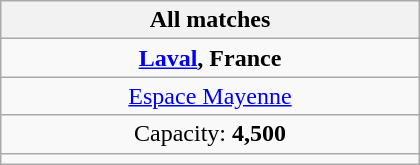<table class="wikitable" style="text-align:center" width=280>
<tr>
<th>All matches</th>
</tr>
<tr>
<td><strong><a href='#'>Laval</a>, France</strong></td>
</tr>
<tr>
<td><a href='#'>Espace Mayenne</a></td>
</tr>
<tr>
<td>Capacity: <strong>4,500</strong></td>
</tr>
<tr>
<td></td>
</tr>
</table>
